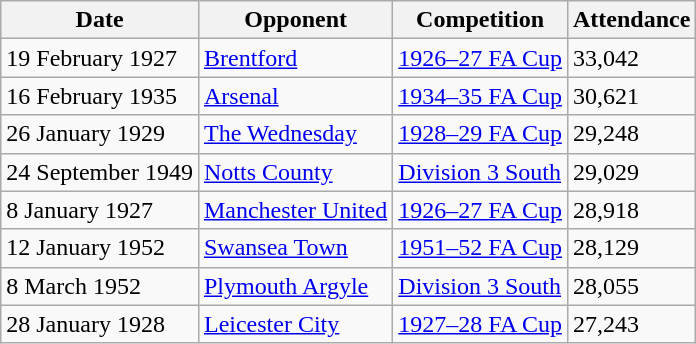<table class="wikitable">
<tr>
<th>Date</th>
<th>Opponent</th>
<th>Competition</th>
<th>Attendance</th>
</tr>
<tr>
<td>19 February 1927</td>
<td><a href='#'>Brentford</a></td>
<td><a href='#'>1926–27 FA Cup</a></td>
<td>33,042</td>
</tr>
<tr>
<td>16 February 1935</td>
<td><a href='#'>Arsenal</a></td>
<td><a href='#'>1934–35 FA Cup</a></td>
<td>30,621</td>
</tr>
<tr>
<td>26 January 1929</td>
<td><a href='#'>The Wednesday</a></td>
<td><a href='#'>1928–29 FA Cup</a></td>
<td>29,248</td>
</tr>
<tr>
<td>24 September 1949</td>
<td><a href='#'>Notts County</a></td>
<td><a href='#'>Division 3 South</a></td>
<td>29,029</td>
</tr>
<tr>
<td>8 January 1927</td>
<td><a href='#'>Manchester United</a></td>
<td><a href='#'>1926–27 FA Cup</a></td>
<td>28,918</td>
</tr>
<tr>
<td>12 January 1952</td>
<td><a href='#'>Swansea Town</a></td>
<td><a href='#'>1951–52 FA Cup</a></td>
<td>28,129</td>
</tr>
<tr>
<td>8 March 1952</td>
<td><a href='#'>Plymouth Argyle</a></td>
<td><a href='#'>Division 3 South</a></td>
<td>28,055</td>
</tr>
<tr>
<td>28 January 1928</td>
<td><a href='#'>Leicester City</a></td>
<td><a href='#'>1927–28 FA Cup</a></td>
<td>27,243</td>
</tr>
</table>
